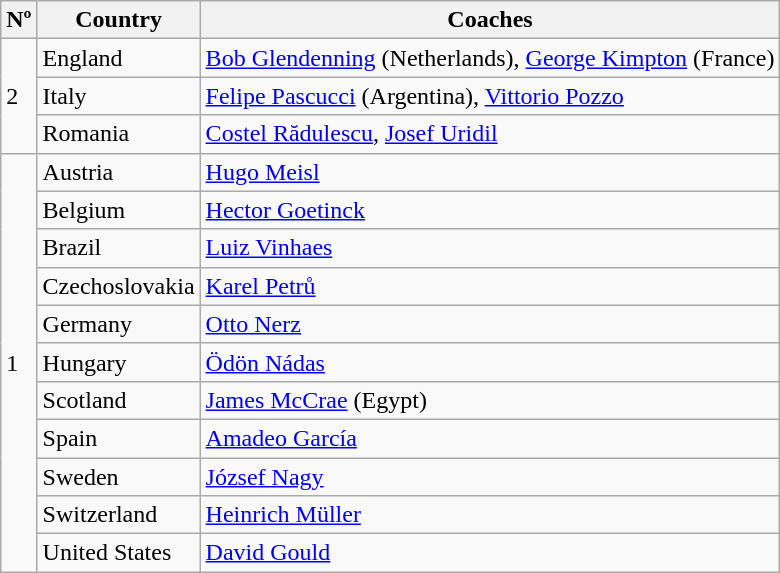<table class="wikitable">
<tr>
<th>Nº</th>
<th>Country</th>
<th>Coaches</th>
</tr>
<tr>
<td rowspan="3">2</td>
<td> England</td>
<td><a href='#'>Bob Glendenning</a> (Netherlands), <a href='#'>George Kimpton</a> (France)</td>
</tr>
<tr>
<td> Italy</td>
<td><a href='#'>Felipe Pascucci</a> (Argentina), <a href='#'>Vittorio Pozzo</a></td>
</tr>
<tr>
<td> Romania</td>
<td><a href='#'>Costel Rădulescu</a>, <a href='#'>Josef Uridil</a></td>
</tr>
<tr>
<td rowspan="11">1</td>
<td> Austria</td>
<td><a href='#'>Hugo Meisl</a></td>
</tr>
<tr>
<td> Belgium</td>
<td><a href='#'>Hector Goetinck</a></td>
</tr>
<tr>
<td> Brazil</td>
<td><a href='#'>Luiz Vinhaes</a></td>
</tr>
<tr>
<td> Czechoslovakia</td>
<td><a href='#'>Karel Petrů</a></td>
</tr>
<tr>
<td> Germany</td>
<td><a href='#'>Otto Nerz</a></td>
</tr>
<tr>
<td> Hungary</td>
<td><a href='#'>Ödön Nádas</a></td>
</tr>
<tr>
<td> Scotland</td>
<td><a href='#'>James McCrae</a> (Egypt)</td>
</tr>
<tr>
<td> Spain</td>
<td><a href='#'>Amadeo García</a></td>
</tr>
<tr>
<td> Sweden</td>
<td><a href='#'>József Nagy</a></td>
</tr>
<tr>
<td> Switzerland</td>
<td><a href='#'>Heinrich Müller</a></td>
</tr>
<tr>
<td> United States</td>
<td><a href='#'>David Gould</a></td>
</tr>
</table>
